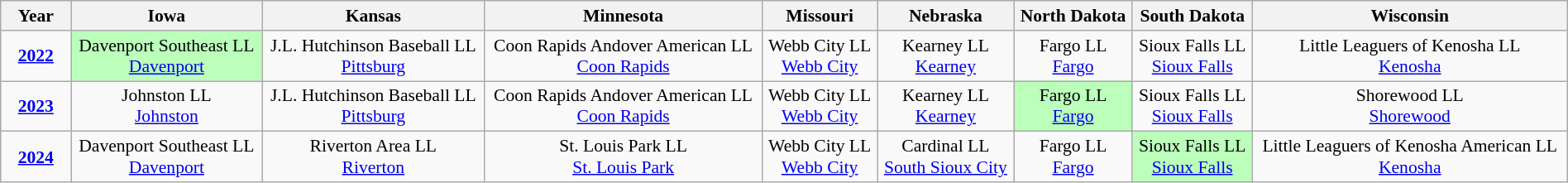<table class="wikitable" width="100%" style="font-size:90%; text-align:center;">
<tr>
<th width="50">Year</th>
<th> Iowa</th>
<th> Kansas</th>
<th> Minnesota</th>
<th> Missouri</th>
<th> Nebraska</th>
<th> North Dakota</th>
<th> South Dakota</th>
<th> Wisconsin</th>
</tr>
<tr>
<td><strong><a href='#'>2022</a></strong></td>
<td style="background:#bfb;">Davenport Southeast LL<br><a href='#'>Davenport</a></td>
<td>J.L. Hutchinson Baseball LL<br><a href='#'>Pittsburg</a></td>
<td>Coon Rapids Andover American LL<br><a href='#'>Coon Rapids</a></td>
<td>Webb City LL<br><a href='#'>Webb City</a></td>
<td>Kearney LL<br><a href='#'>Kearney</a></td>
<td>Fargo LL<br><a href='#'>Fargo</a></td>
<td>Sioux Falls LL<br><a href='#'>Sioux Falls</a></td>
<td>Little Leaguers of Kenosha LL<br><a href='#'>Kenosha</a></td>
</tr>
<tr>
<td><strong><a href='#'>2023</a></strong></td>
<td>Johnston LL<br><a href='#'>Johnston</a></td>
<td>J.L. Hutchinson Baseball LL<br><a href='#'>Pittsburg</a></td>
<td>Coon Rapids Andover American LL<br><a href='#'>Coon Rapids</a></td>
<td>Webb City LL<br><a href='#'>Webb City</a></td>
<td>Kearney LL<br><a href='#'>Kearney</a></td>
<td style="background:#bfb;">Fargo LL<br><a href='#'>Fargo</a></td>
<td>Sioux Falls LL<br><a href='#'>Sioux Falls</a></td>
<td>Shorewood LL<br><a href='#'>Shorewood</a></td>
</tr>
<tr>
<td><strong><a href='#'>2024</a></strong></td>
<td>Davenport Southeast LL<br><a href='#'>Davenport</a></td>
<td>Riverton Area LL<br><a href='#'>Riverton</a></td>
<td>St. Louis Park LL<br><a href='#'>St. Louis Park</a></td>
<td>Webb City LL<br><a href='#'>Webb City</a></td>
<td>Cardinal LL<br><a href='#'>South Sioux City</a></td>
<td>Fargo LL<br><a href='#'>Fargo</a></td>
<td style="background:#bfb;">Sioux Falls LL<br><a href='#'>Sioux Falls</a></td>
<td>Little Leaguers of Kenosha American LL<br><a href='#'>Kenosha</a></td>
</tr>
</table>
